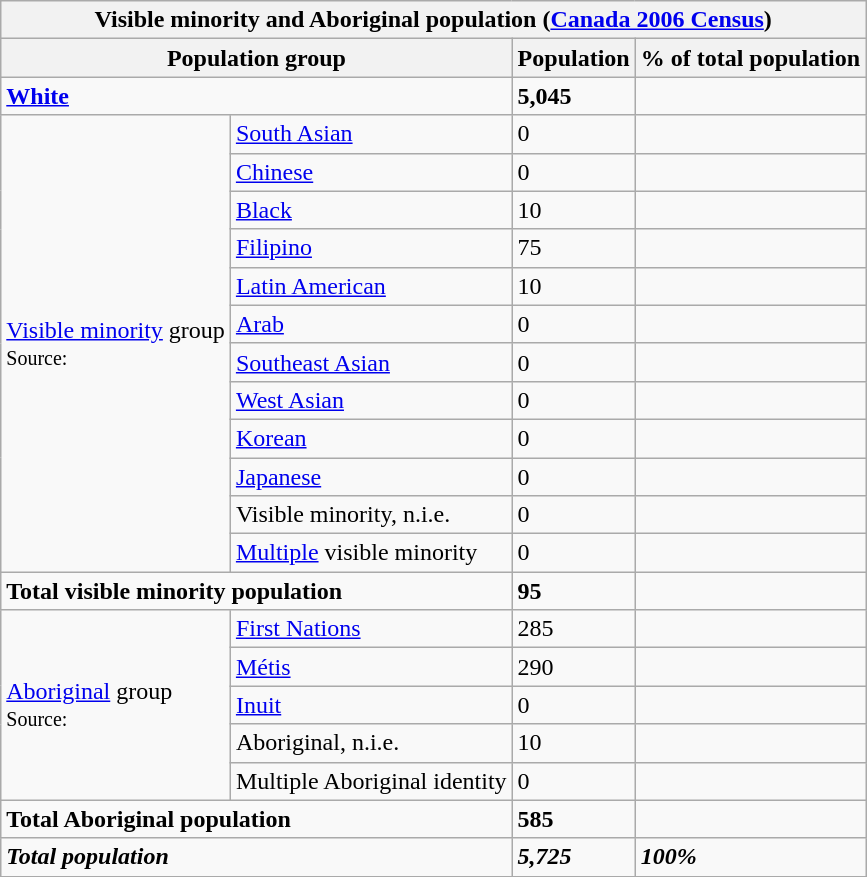<table class="wikitable">
<tr>
<th colspan=4>Visible minority and Aboriginal population (<a href='#'>Canada 2006 Census</a>)</th>
</tr>
<tr>
<th colspan="2">Population group</th>
<th>Population</th>
<th>% of total population</th>
</tr>
<tr>
<td colspan="2"><strong><a href='#'>White</a></strong></td>
<td><strong>5,045</strong></td>
<td><strong></strong></td>
</tr>
<tr>
<td rowspan="12"><a href='#'>Visible minority</a> group<br><small>Source:</small></td>
<td><a href='#'>South Asian</a></td>
<td>0</td>
<td></td>
</tr>
<tr>
<td><a href='#'>Chinese</a></td>
<td>0</td>
<td></td>
</tr>
<tr>
<td><a href='#'>Black</a></td>
<td>10</td>
<td></td>
</tr>
<tr>
<td><a href='#'>Filipino</a></td>
<td>75</td>
<td></td>
</tr>
<tr>
<td><a href='#'>Latin American</a></td>
<td>10</td>
<td></td>
</tr>
<tr>
<td><a href='#'>Arab</a></td>
<td>0</td>
<td></td>
</tr>
<tr>
<td><a href='#'>Southeast Asian</a></td>
<td>0</td>
<td></td>
</tr>
<tr>
<td><a href='#'>West Asian</a></td>
<td>0</td>
<td></td>
</tr>
<tr>
<td><a href='#'>Korean</a></td>
<td>0</td>
<td></td>
</tr>
<tr>
<td><a href='#'>Japanese</a></td>
<td>0</td>
<td></td>
</tr>
<tr>
<td>Visible minority, n.i.e.</td>
<td>0</td>
<td></td>
</tr>
<tr>
<td><a href='#'>Multiple</a> visible minority</td>
<td>0</td>
<td></td>
</tr>
<tr>
<td colspan="2"><strong>Total visible minority population</strong></td>
<td><strong>95</strong></td>
<td><strong></strong></td>
</tr>
<tr>
<td rowspan="5"><a href='#'>Aboriginal</a> group<br><small>Source:</small></td>
<td><a href='#'>First Nations</a></td>
<td>285</td>
<td></td>
</tr>
<tr>
<td><a href='#'>Métis</a></td>
<td>290</td>
<td></td>
</tr>
<tr>
<td><a href='#'>Inuit</a></td>
<td>0</td>
<td></td>
</tr>
<tr>
<td>Aboriginal, n.i.e.</td>
<td>10</td>
<td></td>
</tr>
<tr>
<td>Multiple Aboriginal identity</td>
<td>0</td>
<td></td>
</tr>
<tr>
<td colspan="2"><strong>Total Aboriginal population</strong></td>
<td><strong>585</strong></td>
<td><strong></strong></td>
</tr>
<tr>
<td colspan="2"><strong><em>Total population</em></strong></td>
<td><strong><em>5,725</em></strong></td>
<td><strong><em>100%</em></strong></td>
</tr>
</table>
